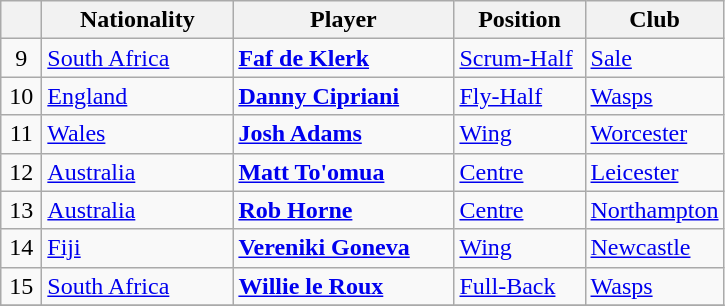<table class="wikitable">
<tr>
<th width=20></th>
<th width=120>Nationality</th>
<th width=140>Player</th>
<th width=80>Position</th>
<th width=80>Club</th>
</tr>
<tr>
<td align=center>9</td>
<td> <a href='#'>South Africa</a></td>
<td><strong><a href='#'>Faf de Klerk</a></strong></td>
<td><a href='#'>Scrum-Half</a></td>
<td><a href='#'>Sale</a></td>
</tr>
<tr>
<td align=center>10</td>
<td> <a href='#'>England</a></td>
<td><strong><a href='#'>Danny Cipriani</a></strong></td>
<td><a href='#'>Fly-Half</a></td>
<td><a href='#'>Wasps</a></td>
</tr>
<tr>
<td align=center>11</td>
<td> <a href='#'>Wales</a></td>
<td><strong><a href='#'>Josh Adams</a></strong></td>
<td><a href='#'>Wing</a></td>
<td><a href='#'>Worcester</a></td>
</tr>
<tr>
<td align=center>12</td>
<td> <a href='#'>Australia</a></td>
<td><strong><a href='#'>Matt To'omua</a></strong></td>
<td><a href='#'>Centre</a></td>
<td><a href='#'>Leicester</a></td>
</tr>
<tr>
<td align=center>13</td>
<td> <a href='#'>Australia</a></td>
<td><strong><a href='#'>Rob Horne</a></strong></td>
<td><a href='#'>Centre</a></td>
<td><a href='#'>Northampton</a></td>
</tr>
<tr>
<td align=center>14</td>
<td> <a href='#'>Fiji</a></td>
<td><strong><a href='#'>Vereniki Goneva</a></strong></td>
<td><a href='#'>Wing</a></td>
<td><a href='#'>Newcastle</a></td>
</tr>
<tr>
<td align=center>15</td>
<td> <a href='#'>South Africa</a></td>
<td><strong><a href='#'>Willie le Roux</a></strong></td>
<td><a href='#'>Full-Back</a></td>
<td><a href='#'>Wasps</a></td>
</tr>
<tr>
</tr>
</table>
